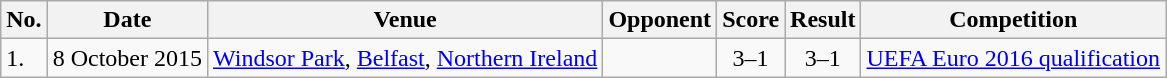<table class="wikitable">
<tr>
<th>No.</th>
<th>Date</th>
<th>Venue</th>
<th>Opponent</th>
<th>Score</th>
<th>Result</th>
<th>Competition</th>
</tr>
<tr>
<td>1.</td>
<td>8 October 2015</td>
<td><a href='#'>Windsor Park</a>, <a href='#'>Belfast</a>, <a href='#'>Northern Ireland</a></td>
<td></td>
<td align=center>3–1</td>
<td align=center>3–1</td>
<td><a href='#'>UEFA Euro 2016 qualification</a></td>
</tr>
</table>
